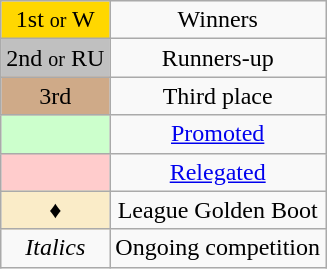<table class="wikitable" style="text-align:center">
<tr>
<td style=background:gold>1st <small>or</small> W</td>
<td>Winners</td>
</tr>
<tr>
<td style=background:silver>2nd <small>or</small> RU</td>
<td>Runners-up</td>
</tr>
<tr>
<td style=background:#CFAA88>3rd</td>
<td>Third place</td>
</tr>
<tr>
<td style=background:#cfc;"></td>
<td><a href='#'>Promoted</a></td>
</tr>
<tr>
<td style=background:#FFCCCC></td>
<td><a href='#'>Relegated</a></td>
</tr>
<tr>
<td style=background:#FAECC8;">♦</td>
<td>League Golden Boot</td>
</tr>
<tr>
<td><em>Italics</em></td>
<td>Ongoing competition</td>
</tr>
</table>
